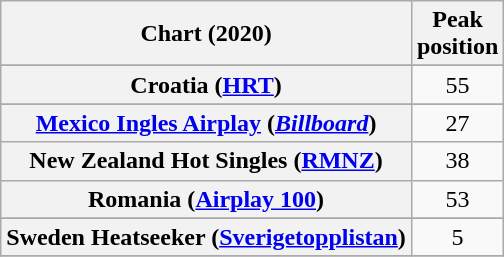<table class="wikitable sortable plainrowheaders" style="text-align:center">
<tr>
<th scope="col">Chart (2020)</th>
<th scope="col">Peak<br>position</th>
</tr>
<tr>
</tr>
<tr>
</tr>
<tr>
<th scope="row">Croatia (<a href='#'>HRT</a>)</th>
<td>55</td>
</tr>
<tr>
</tr>
<tr>
</tr>
<tr>
</tr>
<tr>
</tr>
<tr>
<th scope="row"><a href='#'>Mexico Ingles Airplay</a> (<em><a href='#'>Billboard</a></em>)</th>
<td>27</td>
</tr>
<tr>
<th scope="row">New Zealand Hot Singles (<a href='#'>RMNZ</a>)</th>
<td>38</td>
</tr>
<tr>
<th scope="row">Romania (<a href='#'>Airplay 100</a>)</th>
<td>53</td>
</tr>
<tr>
</tr>
<tr>
</tr>
<tr>
<th scope="row">Sweden Heatseeker (<a href='#'>Sverigetopplistan</a>)</th>
<td>5</td>
</tr>
<tr>
</tr>
</table>
